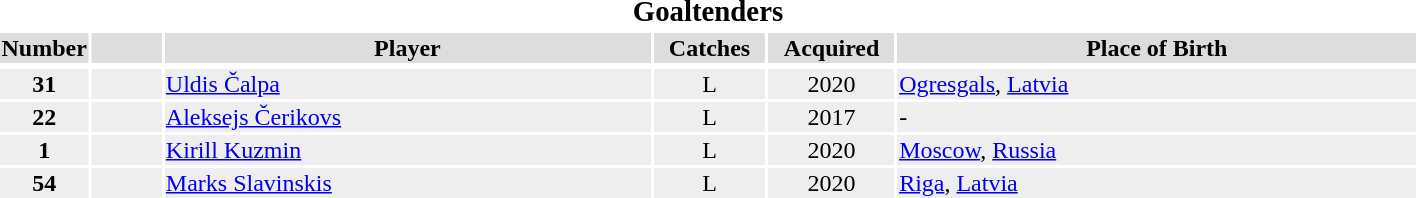<table width=75%>
<tr>
<th colspan=6><big>Goaltenders</big></th>
</tr>
<tr bgcolor="#dddddd">
<th width=5%>Number</th>
<th width=5%></th>
<th !width=15%>Player</th>
<th width=8%>Catches</th>
<th width=9%>Acquired</th>
<th width=37%>Place of Birth</th>
</tr>
<tr>
</tr>
<tr bgcolor="#eeeeee">
<td align=center><strong>31</strong></td>
<td align=center></td>
<td><a href='#'>Uldis Čalpa</a></td>
<td align=center>L</td>
<td align=center>2020</td>
<td><a href='#'>Ogresgals</a>, <a href='#'>Latvia</a></td>
</tr>
<tr bgcolor="#eeeeee">
<td align=center><strong>22</strong></td>
<td align=center></td>
<td><a href='#'>Aleksejs Čerikovs</a></td>
<td align=center>L</td>
<td align=center>2017</td>
<td>-</td>
</tr>
<tr bgcolor="#eeeeee">
<td align=center><strong>1</strong></td>
<td align=center></td>
<td><a href='#'>Kirill Kuzmin</a></td>
<td align=center>L</td>
<td align=center>2020</td>
<td><a href='#'>Moscow</a>, <a href='#'>Russia</a></td>
</tr>
<tr bgcolor="#eeeeee">
<td align=center><strong>54</strong></td>
<td align=center></td>
<td><a href='#'>Marks Slavinskis</a></td>
<td align=center>L</td>
<td align=center>2020</td>
<td><a href='#'>Riga</a>, <a href='#'>Latvia</a></td>
</tr>
</table>
